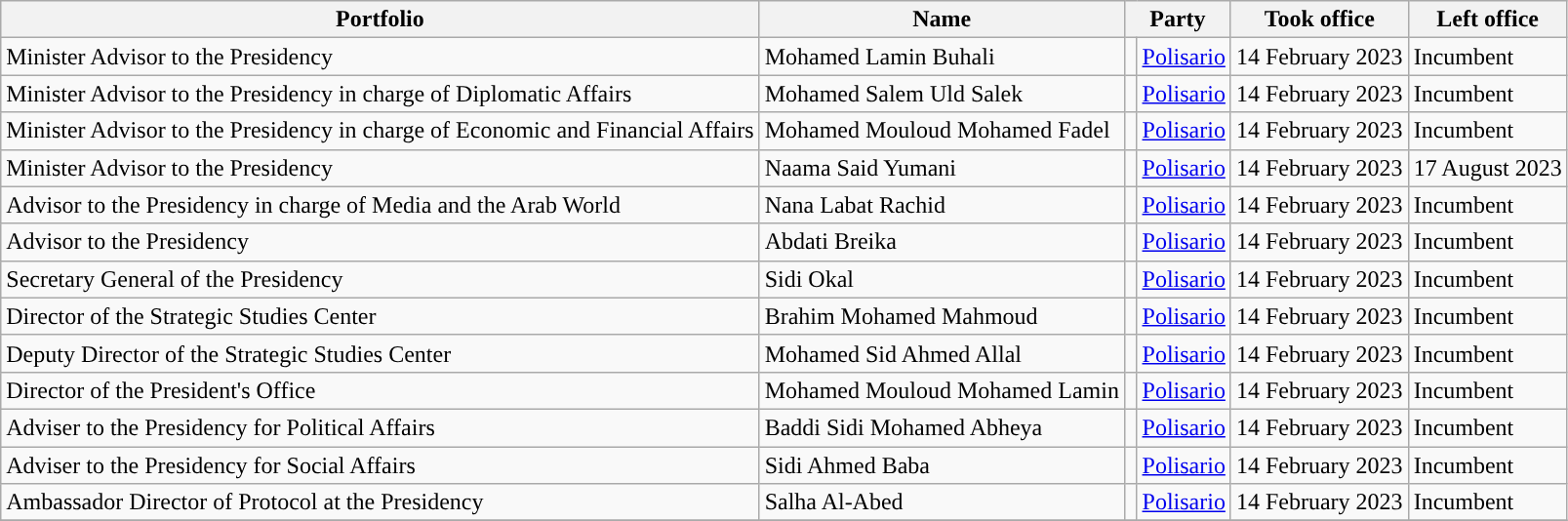<table class="wikitable">
<tr>
<th scope="col">Portfolio</th>
<th scope="col">Name</th>
<th scope="col" colspan="2">Party</th>
<th scope="col">Took office</th>
<th scope="col">Left office</th>
</tr>
<tr>
<td scope="row">Minister Advisor to the Presidency</td>
<td>Mohamed Lamin Buhali</td>
<td width="1" style="color:inherit;background:"></td>
<td><a href='#'>Polisario</a></td>
<td>14 February 2023</td>
<td>Incumbent</td>
</tr>
<tr>
<td scope="row">Minister Advisor to the Presidency in charge of Diplomatic Affairs</td>
<td>Mohamed Salem Uld Salek</td>
<td width="1" style="color:inherit;background:"></td>
<td><a href='#'>Polisario</a></td>
<td>14 February 2023</td>
<td>Incumbent</td>
</tr>
<tr>
<td scope="row">Minister Advisor to the Presidency in charge of Economic and Financial Affairs</td>
<td>Mohamed Mouloud Mohamed Fadel</td>
<td width="1" style="color:inherit;background:"></td>
<td><a href='#'>Polisario</a></td>
<td>14 February 2023</td>
<td>Incumbent</td>
</tr>
<tr>
<td scope="row">Minister Advisor to the Presidency</td>
<td>Naama Said Yumani</td>
<td width="1" style="color:inherit;background:"></td>
<td><a href='#'>Polisario</a></td>
<td>14 February 2023</td>
<td>17 August 2023</td>
</tr>
<tr>
<td scope="row">Advisor to the Presidency in charge of Media and the Arab World</td>
<td>Nana Labat Rachid</td>
<td width="1" style="color:inherit;background:"></td>
<td><a href='#'>Polisario</a></td>
<td>14 February 2023</td>
<td>Incumbent</td>
</tr>
<tr>
<td scope="row">Advisor to the Presidency</td>
<td>Abdati Breika</td>
<td width="1" style="color:inherit;background:"></td>
<td><a href='#'>Polisario</a></td>
<td>14 February 2023</td>
<td>Incumbent</td>
</tr>
<tr>
<td scope="row">Secretary General of the Presidency</td>
<td>Sidi Okal</td>
<td width="1" style="color:inherit;background:"></td>
<td><a href='#'>Polisario</a></td>
<td>14 February 2023</td>
<td>Incumbent</td>
</tr>
<tr>
<td scope="row">Director of the Strategic Studies Center</td>
<td>Brahim Mohamed Mahmoud</td>
<td width="1" style="color:inherit;background:"></td>
<td><a href='#'>Polisario</a></td>
<td>14 February 2023</td>
<td>Incumbent</td>
</tr>
<tr>
<td scope="row">Deputy Director of the Strategic Studies Center</td>
<td>Mohamed Sid Ahmed Allal</td>
<td width="1" style="color:inherit;background:"></td>
<td><a href='#'>Polisario</a></td>
<td>14 February 2023</td>
<td>Incumbent</td>
</tr>
<tr>
<td scope="row">Director of the President's Office</td>
<td>Mohamed Mouloud Mohamed Lamin</td>
<td width="1" style="color:inherit;background:"></td>
<td><a href='#'>Polisario</a></td>
<td>14 February 2023</td>
<td>Incumbent</td>
</tr>
<tr>
<td scope="row">Adviser to the Presidency for Political Affairs</td>
<td>Baddi Sidi Mohamed Abheya</td>
<td width="1" style="color:inherit;background:"></td>
<td><a href='#'>Polisario</a></td>
<td>14 February 2023</td>
<td>Incumbent</td>
</tr>
<tr>
<td scope="row">Adviser to the Presidency for Social Affairs</td>
<td>Sidi Ahmed Baba</td>
<td width="1" style="color:inherit;background:"></td>
<td><a href='#'>Polisario</a></td>
<td>14 February 2023</td>
<td>Incumbent</td>
</tr>
<tr>
<td scope="row">Ambassador Director of Protocol at the Presidency</td>
<td>Salha Al-Abed</td>
<td width="1" style="color:inherit;background:"></td>
<td><a href='#'>Polisario</a></td>
<td>14 February 2023</td>
<td>Incumbent</td>
</tr>
<tr>
</tr>
</table>
